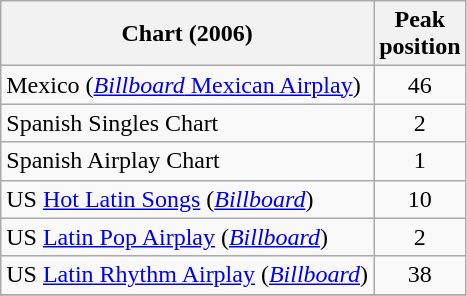<table class="wikitable">
<tr>
<th>Chart (2006)</th>
<th>Peak<br>position</th>
</tr>
<tr>
<td>Mexico (<a href='#'><em>Billboard</em> Mexican Airplay</a>)<br></td>
<td align="center">46</td>
</tr>
<tr>
<td>Spanish Singles Chart</td>
<td align="center">2</td>
</tr>
<tr>
<td>Spanish Airplay Chart</td>
<td align="center">1</td>
</tr>
<tr>
<td>US <a href='#'>Hot Latin Songs</a> (<em><a href='#'>Billboard</a></em>)</td>
<td align="center">10</td>
</tr>
<tr>
<td>US <a href='#'>Latin Pop Airplay</a> (<em><a href='#'>Billboard</a></em>) </td>
<td align="center">2</td>
</tr>
<tr>
<td>US <a href='#'>Latin Rhythm Airplay</a> (<em><a href='#'>Billboard</a></em>) </td>
<td align="center">38</td>
</tr>
<tr>
</tr>
</table>
